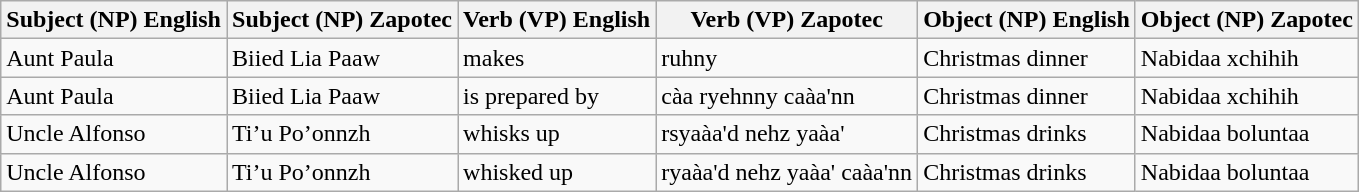<table class="wikitable">
<tr>
<th>Subject (NP) English</th>
<th>Subject (NP) Zapotec</th>
<th>Verb (VP) English</th>
<th>Verb (VP) Zapotec</th>
<th>Object (NP) English</th>
<th>Object (NP) Zapotec</th>
</tr>
<tr>
<td>Aunt Paula</td>
<td>Biied Lia Paaw</td>
<td>makes</td>
<td>ruhny</td>
<td>Christmas dinner</td>
<td>Nabidaa xchihih</td>
</tr>
<tr>
<td>Aunt Paula</td>
<td>Biied Lia Paaw</td>
<td>is prepared by</td>
<td>càa ryehnny caàa'nn</td>
<td>Christmas dinner</td>
<td>Nabidaa xchihih</td>
</tr>
<tr>
<td>Uncle Alfonso</td>
<td>Ti’u Po’onnzh</td>
<td>whisks up</td>
<td>rsyaàa'd nehz yaàa'</td>
<td>Christmas drinks</td>
<td>Nabidaa boluntaa</td>
</tr>
<tr>
<td>Uncle Alfonso</td>
<td>Ti’u Po’onnzh</td>
<td>whisked up</td>
<td>ryaàa'd nehz yaàa' caàa'nn</td>
<td>Christmas drinks</td>
<td>Nabidaa boluntaa</td>
</tr>
</table>
